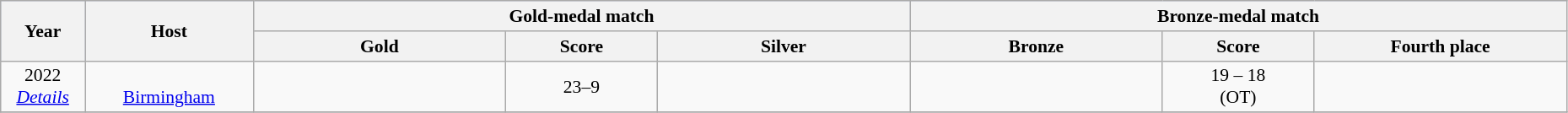<table class="wikitable" style="font-size:90%; width: 98%; text-align: center;">
<tr bgcolor=#C1D8FF>
<th rowspan=2 width=5%>Year</th>
<th rowspan=2 width=10%>Host</th>
<th colspan=3>Gold-medal match</th>
<th colspan=3>Bronze-medal match</th>
</tr>
<tr bgcolor=#EFEFEF>
<th width=15%> Gold</th>
<th width=9%>Score</th>
<th width=15%> Silver</th>
<th width=15%> Bronze</th>
<th width=9%>Score</th>
<th width=15%>Fourth place</th>
</tr>
<tr align=center>
<td>2022 <br> <em><a href='#'>Details</a></em></td>
<td> <br> <a href='#'>Birmingham</a></td>
<td><strong></strong></td>
<td>23–9</td>
<td></td>
<td></td>
<td>19 – 18 <br>(OT)</td>
<td></td>
</tr>
<tr>
</tr>
</table>
